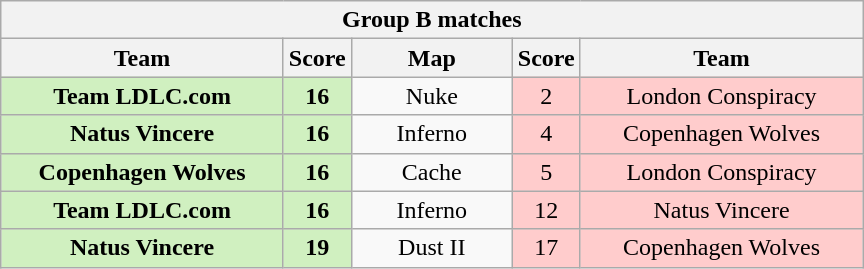<table class="wikitable" style="text-align: center;">
<tr>
<th colspan=5>Group B matches</th>
</tr>
<tr>
<th width="181px">Team</th>
<th width="20px">Score</th>
<th width="100px">Map</th>
<th width="20px">Score</th>
<th width="181px">Team</th>
</tr>
<tr>
<td style="background: #D0F0C0;"><strong>Team LDLC.com</strong></td>
<td style="background: #D0F0C0;"><strong>16</strong></td>
<td>Nuke</td>
<td style="background: #FFCCCC;">2</td>
<td style="background: #FFCCCC;">London Conspiracy</td>
</tr>
<tr>
<td style="background: #D0F0C0;"><strong>Natus Vincere</strong></td>
<td style="background: #D0F0C0;"><strong>16</strong></td>
<td>Inferno</td>
<td style="background: #FFCCCC;">4</td>
<td style="background: #FFCCCC;">Copenhagen Wolves</td>
</tr>
<tr>
<td style="background: #D0F0C0;"><strong>Copenhagen Wolves</strong></td>
<td style="background: #D0F0C0;"><strong>16</strong></td>
<td>Cache</td>
<td style="background: #FFCCCC;">5</td>
<td style="background: #FFCCCC;">London Conspiracy</td>
</tr>
<tr>
<td style="background: #D0F0C0;"><strong>Team LDLC.com</strong></td>
<td style="background: #D0F0C0;"><strong>16</strong></td>
<td>Inferno</td>
<td style="background: #FFCCCC;">12</td>
<td style="background: #FFCCCC;">Natus Vincere</td>
</tr>
<tr>
<td style="background: #D0F0C0;"><strong>Natus Vincere</strong></td>
<td style="background: #D0F0C0;"><strong>19</strong></td>
<td>Dust II</td>
<td style="background: #FFCCCC;">17</td>
<td style="background: #FFCCCC;">Copenhagen Wolves</td>
</tr>
</table>
